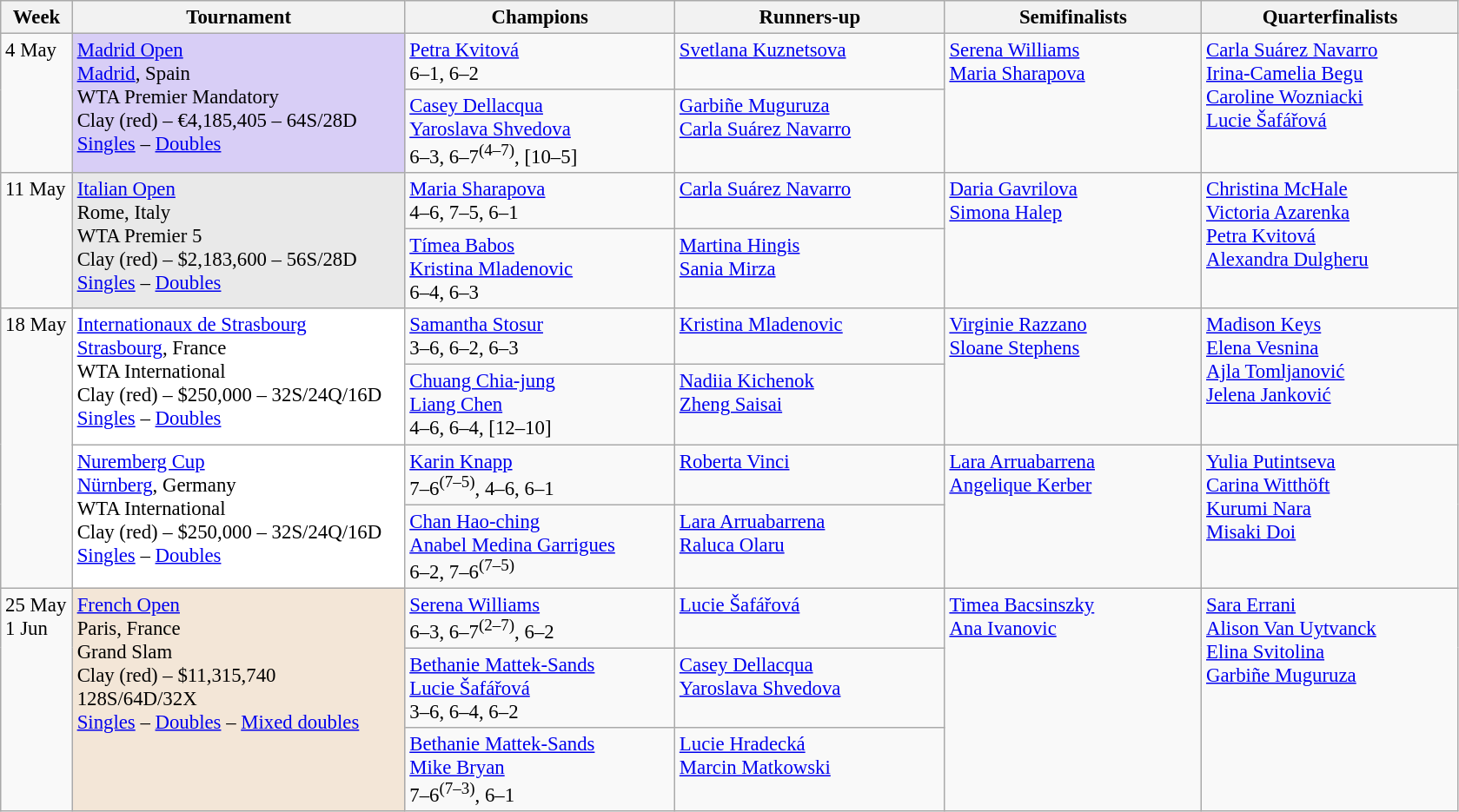<table class=wikitable style=font-size:95%>
<tr>
<th style="width:48px;">Week</th>
<th style="width:248px;">Tournament</th>
<th style="width:200px;">Champions</th>
<th style="width:200px;">Runners-up</th>
<th style="width:190px;">Semifinalists</th>
<th style="width:190px;">Quarterfinalists</th>
</tr>
<tr valign=top>
<td rowspan=2>4 May</td>
<td style="background:#d8cef6;" rowspan="2"><a href='#'>Madrid Open</a><br> <a href='#'>Madrid</a>, Spain<br>WTA Premier Mandatory<br>Clay (red) – €4,185,405 – 64S/28D<br><a href='#'>Singles</a> – <a href='#'>Doubles</a></td>
<td> <a href='#'>Petra Kvitová</a> <br>6–1, 6–2</td>
<td> <a href='#'>Svetlana Kuznetsova</a></td>
<td rowspan=2> <a href='#'>Serena Williams</a> <br>  <a href='#'>Maria Sharapova</a></td>
<td rowspan=2> <a href='#'>Carla Suárez Navarro</a> <br>  <a href='#'>Irina-Camelia Begu</a> <br> <a href='#'>Caroline Wozniacki</a> <br>  <a href='#'>Lucie Šafářová</a></td>
</tr>
<tr valign=top>
<td> <a href='#'>Casey Dellacqua</a> <br> <a href='#'>Yaroslava Shvedova</a><br>6–3, 6–7<sup>(4–7)</sup>, [10–5]</td>
<td> <a href='#'>Garbiñe Muguruza</a> <br>  <a href='#'>Carla Suárez Navarro</a></td>
</tr>
<tr valign=top>
<td rowspan=2>11 May</td>
<td style="background:#E9E9E9;" rowspan="2"><a href='#'>Italian Open</a><br>  Rome, Italy<br>WTA Premier 5<br>Clay (red) – $2,183,600 – 56S/28D<br><a href='#'>Singles</a> – <a href='#'>Doubles</a></td>
<td> <a href='#'>Maria Sharapova</a><br>4–6, 7–5, 6–1</td>
<td> <a href='#'>Carla Suárez Navarro</a></td>
<td rowspan=2> <a href='#'>Daria Gavrilova</a> <br>  <a href='#'>Simona Halep</a></td>
<td rowspan=2> <a href='#'>Christina McHale</a> <br> <a href='#'>Victoria Azarenka</a> <br>  <a href='#'>Petra Kvitová</a> <br>  <a href='#'>Alexandra Dulgheru</a></td>
</tr>
<tr valign=top>
<td> <a href='#'>Tímea Babos</a><br> <a href='#'>Kristina Mladenovic</a><br>6–4, 6–3</td>
<td> <a href='#'>Martina Hingis</a><br> <a href='#'>Sania Mirza</a></td>
</tr>
<tr valign=top>
<td rowspan=4>18 May</td>
<td style="background:#fff;" rowspan="2"><a href='#'>Internationaux de Strasbourg</a><br> <a href='#'>Strasbourg</a>, France<br>WTA International<br>Clay (red) – $250,000 – 32S/24Q/16D<br><a href='#'>Singles</a> – <a href='#'>Doubles</a></td>
<td> <a href='#'>Samantha Stosur</a> <br>3–6, 6–2, 6–3</td>
<td> <a href='#'>Kristina Mladenovic</a></td>
<td rowspan=2> <a href='#'>Virginie Razzano</a> <br>   <a href='#'>Sloane Stephens</a></td>
<td rowspan=2> <a href='#'>Madison Keys</a> <br> <a href='#'>Elena Vesnina</a> <br> <a href='#'>Ajla Tomljanović</a> <br>  <a href='#'>Jelena Janković</a></td>
</tr>
<tr valign=top>
<td> <a href='#'>Chuang Chia-jung</a><br> <a href='#'>Liang Chen</a><br>4–6, 6–4, [12–10]</td>
<td> <a href='#'>Nadiia Kichenok</a><br> <a href='#'>Zheng Saisai</a></td>
</tr>
<tr valign=top>
<td style="background:#fff;" rowspan="2"><a href='#'>Nuremberg Cup</a><br> <a href='#'>Nürnberg</a>, Germany<br>WTA International<br>Clay (red) – $250,000 – 32S/24Q/16D<br><a href='#'>Singles</a> – <a href='#'>Doubles</a></td>
<td> <a href='#'>Karin Knapp</a><br>7–6<sup>(7–5)</sup>, 4–6, 6–1</td>
<td> <a href='#'>Roberta Vinci</a></td>
<td rowspan=2> <a href='#'>Lara Arruabarrena</a> <br>  <a href='#'>Angelique Kerber</a></td>
<td rowspan=2> <a href='#'>Yulia Putintseva</a> <br> <a href='#'>Carina Witthöft</a> <br> <a href='#'>Kurumi Nara</a> <br>  <a href='#'>Misaki Doi</a></td>
</tr>
<tr valign=top>
<td> <a href='#'>Chan Hao-ching</a><br> <a href='#'>Anabel Medina Garrigues</a><br>6–2, 7–6<sup>(7–5)</sup></td>
<td> <a href='#'>Lara Arruabarrena</a><br> <a href='#'>Raluca Olaru</a></td>
</tr>
<tr valign=top>
<td rowspan=3>25 May <br>1 Jun</td>
<td style="background:#F3E6D7;" rowspan="3"><a href='#'>French Open</a><br> Paris, France<br>Grand Slam<br>Clay (red) – $11,315,740<br>128S/64D/32X<br><a href='#'>Singles</a> – <a href='#'>Doubles</a> – <a href='#'>Mixed doubles</a></td>
<td> <a href='#'>Serena Williams</a><br>6–3, 6–7<sup>(2–7)</sup>, 6–2</td>
<td> <a href='#'>Lucie Šafářová</a></td>
<td rowspan=3> <a href='#'>Timea Bacsinszky</a><br> <a href='#'>Ana Ivanovic</a></td>
<td rowspan=3> <a href='#'>Sara Errani</a><br> <a href='#'>Alison Van Uytvanck</a><br>  <a href='#'>Elina Svitolina</a><br> <a href='#'>Garbiñe Muguruza</a></td>
</tr>
<tr valign=top>
<td> <a href='#'>Bethanie Mattek-Sands</a> <br>  <a href='#'>Lucie Šafářová</a><br>3–6, 6–4, 6–2</td>
<td> <a href='#'>Casey Dellacqua</a><br> <a href='#'>Yaroslava Shvedova</a></td>
</tr>
<tr valign=top>
<td> <a href='#'>Bethanie Mattek-Sands</a> <br>  <a href='#'>Mike Bryan</a><br>7–6<sup>(7–3)</sup>, 6–1</td>
<td> <a href='#'>Lucie Hradecká</a> <br>  <a href='#'>Marcin Matkowski</a></td>
</tr>
</table>
